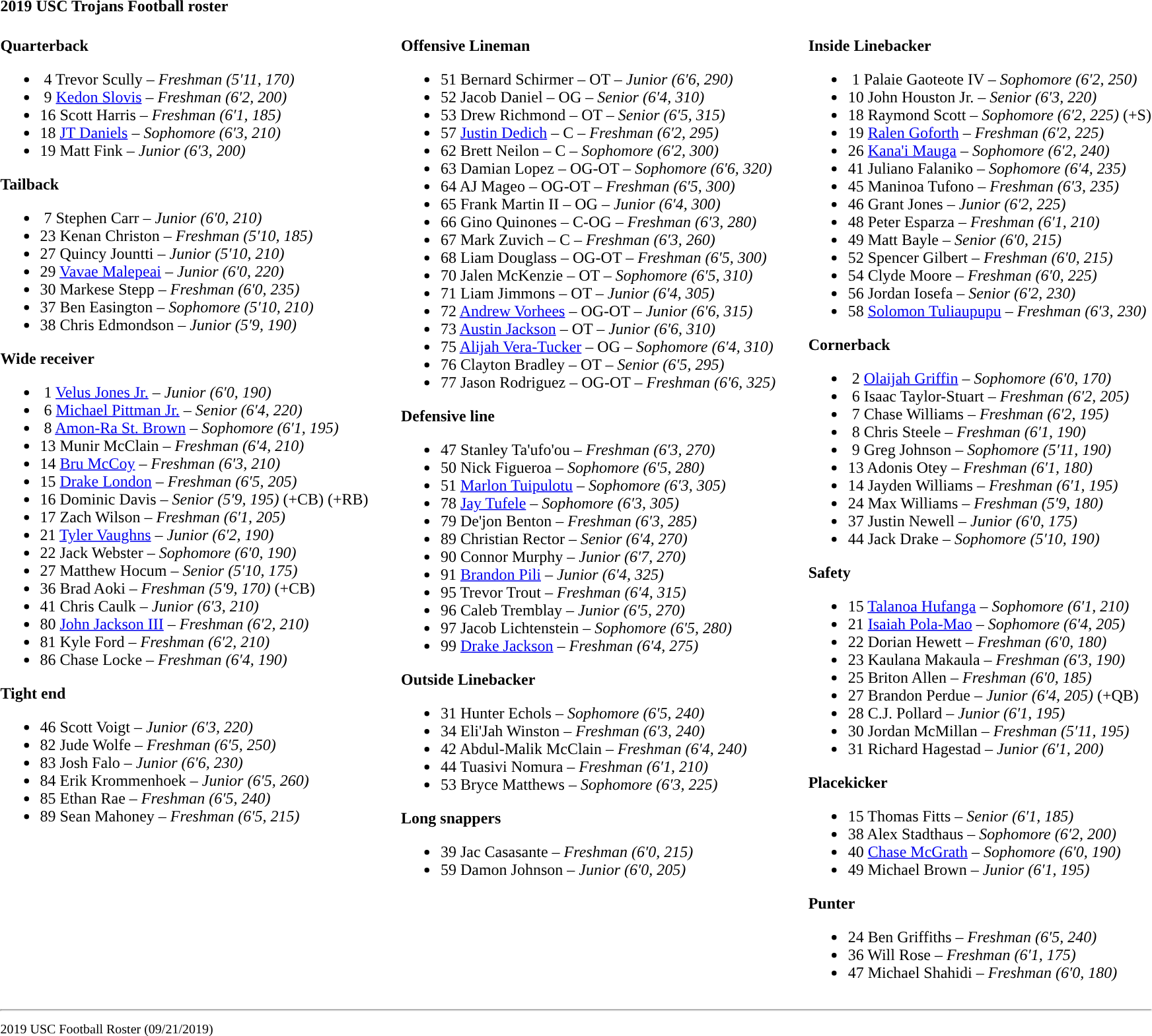<table class="toccolours" style="text-align: left;">
<tr>
<td colspan=11><strong>2019 USC Trojans Football roster</strong></td>
</tr>
<tr>
<td valign="top"><br><strong>Quarterback</strong><ul><li> 4  Trevor Scully – <em> Freshman (5′11, 170)</em></li><li> 9  <a href='#'>Kedon Slovis</a> – <em>Freshman (6′2, 200)</em></li><li>16  Scott Harris – <em>Freshman (6′1, 185)</em></li><li>18  <a href='#'>JT Daniels</a> – <em>Sophomore (6′3, 210)</em> </li><li>19  Matt Fink – <em> Junior (6′3, 200)</em></li></ul><strong>Tailback</strong><ul><li> 7  Stephen Carr – <em>Junior (6′0, 210)</em></li><li>23  Kenan Christon – <em>Freshman (5′10, 185)</em></li><li>27  Quincy Jountti – <em> Junior (5′10, 210)</em></li><li>29  <a href='#'>Vavae Malepeai</a> – <em> Junior (6′0, 220)</em></li><li>30  Markese Stepp – <em> Freshman (6′0, 235)</em></li><li>37  Ben Easington – <em> Sophomore (5′10, 210)</em></li><li>38  Chris Edmondson – <em> Junior (5′9, 190)</em></li></ul><strong>Wide receiver</strong><ul><li> 1  <a href='#'>Velus Jones Jr.</a> – <em> Junior (6′0, 190)</em></li><li> 6  <a href='#'>Michael Pittman Jr.</a> – <em>Senior (6′4, 220)</em></li><li> 8  <a href='#'>Amon-Ra St. Brown</a> – <em>Sophomore (6′1, 195)</em></li><li>13  Munir McClain – <em>Freshman (6′4, 210)</em> </li><li>14  <a href='#'>Bru McCoy</a> – <em>Freshman (6′3, 210)</em> </li><li>15  <a href='#'>Drake London</a> – <em>Freshman (6′5, 205)</em></li><li>16  Dominic Davis – <em> Senior (5′9, 195)</em> (+CB) (+RB)</li><li>17  Zach Wilson – <em> Freshman (6′1, 205)</em></li><li>21  <a href='#'>Tyler Vaughns</a> – <em> Junior (6′2, 190)</em></li><li>22  Jack Webster – <em> Sophomore (6′0, 190)</em></li><li>27  Matthew Hocum – <em> Senior (5′10, 175)</em></li><li>36  Brad Aoki – <em> Freshman (5′9, 170)</em> (+CB)</li><li>41  Chris Caulk – <em> Junior (6′3, 210)</em></li><li>80  <a href='#'>John Jackson III</a> – <em>Freshman (6′2, 210)</em></li><li>81  Kyle Ford – <em>Freshman (6′2, 210)</em></li><li>86  Chase Locke – <em>Freshman (6′4, 190)</em></li></ul><strong>Tight end</strong><ul><li>46  Scott Voigt – <em> Junior (6′3, 220)</em></li><li>82  Jude Wolfe – <em>Freshman (6′5, 250)</em></li><li>83  Josh Falo – <em>Junior (6′6, 230)</em></li><li>84  Erik Krommenhoek – <em>Junior (6′5, 260)</em></li><li>85  Ethan Rae – <em>Freshman (6′5, 240)</em> </li><li>89  Sean Mahoney – <em>Freshman (6′5, 215)</em></li></ul></td>
<td width="25"> </td>
<td valign="top"><br><strong>Offensive Lineman</strong><ul><li>51  Bernard Schirmer – OT – <em> Junior (6′6, 290)</em></li><li>52  Jacob Daniel – OG – <em> Senior (6′4, 310)</em></li><li>53  Drew Richmond – OT – <em> Senior (6′5, 315)</em></li><li>57  <a href='#'>Justin Dedich</a> – C – <em> Freshman (6′2, 295)</em></li><li>62  Brett Neilon – C – <em> Sophomore (6′2, 300)</em> </li><li>63  Damian Lopez – OG-OT – <em> Sophomore (6′6, 320)</em></li><li>64  AJ Mageo – OG-OT – <em> Freshman (6′5, 300)</em></li><li>65  Frank Martin II – OG – <em> Junior (6′4, 300)</em></li><li>66  Gino Quinones – C-OG – <em>Freshman (6′3, 280)</em></li><li>67  Mark Zuvich – C – <em> Freshman (6′3, 260)</em></li><li>68  Liam Douglass – OG-OT – <em> Freshman (6′5, 300)</em></li><li>70  Jalen McKenzie – OT – <em> Sophomore (6′5, 310)</em></li><li>71  Liam Jimmons – OT – <em> Junior (6′4, 305)</em> </li><li>72  <a href='#'>Andrew Vorhees</a> – OG-OT – <em>Junior (6′6, 315)</em> </li><li>73  <a href='#'>Austin Jackson</a> – OT – <em>Junior (6′6, 310)</em></li><li>75  <a href='#'>Alijah Vera-Tucker</a> – OG – <em> Sophomore (6′4, 310)</em></li><li>76  Clayton Bradley – OT – <em> Senior (6′5, 295)</em></li><li>77  Jason Rodriguez – OG-OT – <em>Freshman (6′6, 325)</em></li></ul><strong>Defensive line</strong><ul><li>47  Stanley Ta'ufo'ou – <em>Freshman (6′3, 270)</em></li><li>50  Nick Figueroa – <em> Sophomore (6′5, 280)</em></li><li>51  <a href='#'>Marlon Tuipulotu</a> – <em> Sophomore (6′3, 305)</em></li><li>78  <a href='#'>Jay Tufele</a> – <em> Sophomore (6′3, 305)</em></li><li>79  De'jon Benton – <em>Freshman (6′3, 285)</em></li><li>89  Christian Rector – <em> Senior (6′4, 270)</em></li><li>90  Connor Murphy – <em> Junior (6′7, 270)</em></li><li>91  <a href='#'>Brandon Pili</a> – <em>Junior (6′4, 325)</em></li><li>95  Trevor Trout – <em> Freshman (6′4, 315)</em></li><li>96  Caleb Tremblay – <em> Junior (6′5, 270)</em></li><li>97  Jacob Lichtenstein – <em> Sophomore (6′5, 280)</em></li><li>99  <a href='#'>Drake Jackson</a> – <em>Freshman (6′4, 275)</em></li></ul><strong>Outside Linebacker</strong><ul><li>31  Hunter Echols – <em> Sophomore (6′5, 240)</em> </li><li>34  Eli'Jah Winston – <em> Freshman (6′3, 240)</em></li><li>42  Abdul-Malik McClain – <em> Freshman (6′4, 240)</em></li><li>44  Tuasivi Nomura – <em>Freshman (6′1, 210)</em></li><li>53  Bryce Matthews – <em> Sophomore (6′3, 225)</em></li></ul><strong>Long snappers</strong><ul><li>39  Jac Casasante – <em> Freshman (6′0, 215)</em></li><li>59  Damon Johnson – <em> Junior (6′0, 205)</em></li></ul></td>
<td width="25"> </td>
<td valign="top"><br><strong>Inside Linebacker</strong><ul><li> 1  Palaie Gaoteote IV – <em>Sophomore (6′2, 250)</em></li><li>10  John Houston Jr. – <em> Senior (6′3, 220)</em></li><li>18  Raymond Scott – <em>Sophomore (6′2, 225)</em> (+S)</li><li>19  <a href='#'>Ralen Goforth</a> – <em>Freshman (6′2, 225)</em></li><li>26  <a href='#'>Kana'i Mauga</a> – <em>Sophomore (6′2, 240)</em></li><li>41  Juliano Falaniko – <em> Sophomore (6′4, 235)</em></li><li>45  Maninoa Tufono – <em>Freshman (6′3, 235)</em></li><li>46  Grant Jones – <em> Junior (6′2, 225)</em></li><li>48  Peter Esparza – <em> Freshman (6′1, 210)</em></li><li>49  Matt Bayle – <em> Senior (6′0, 215)</em></li><li>52  Spencer Gilbert – <em> Freshman (6′0, 215)</em></li><li>54  Clyde Moore – <em>Freshman (6′0, 225)</em></li><li>56  Jordan Iosefa – <em>Senior (6′2, 230)</em></li><li>58  <a href='#'>Solomon Tuliaupupu</a> – <em> Freshman (6′3, 230)</em> </li></ul><strong>Cornerback</strong><ul><li> 2  <a href='#'>Olaijah Griffin</a> – <em>Sophomore (6′0, 170)</em></li><li> 6  Isaac Taylor-Stuart – <em> Freshman (6′2, 205)</em></li><li> 7  Chase Williams – <em> Freshman (6′2, 195)</em></li><li> 8  Chris Steele – <em>Freshman (6′1, 190)</em></li><li> 9  Greg Johnson – <em> Sophomore (5′11, 190)</em></li><li>13  Adonis Otey – <em>Freshman (6′1, 180)</em></li><li>14  Jayden Williams – <em>Freshman (6′1, 195)</em></li><li>24  Max Williams – <em>Freshman (5′9, 180)</em></li><li>37  Justin Newell – <em> Junior (6′0, 175)</em></li><li>44  Jack Drake – <em> Sophomore (5′10, 190)</em></li></ul><strong>Safety</strong><ul><li>15  <a href='#'>Talanoa Hufanga</a> – <em>Sophomore (6′1, 210)</em></li><li>21  <a href='#'>Isaiah Pola-Mao</a> – <em> Sophomore (6′4, 205)</em></li><li>22  Dorian Hewett – <em>Freshman (6′0, 180)</em></li><li>23  Kaulana Makaula – <em>Freshman (6′3, 190)</em></li><li>25  Briton Allen – <em>Freshman (6′0, 185)</em></li><li>27  Brandon Perdue – <em> Junior (6′4, 205)</em> (+QB)</li><li>28  C.J. Pollard – <em> Junior (6′1, 195)</em></li><li>30  Jordan McMillan – <em> Freshman (5′11, 195)</em></li><li>31  Richard Hagestad – <em> Junior (6′1, 200)</em></li></ul><strong>Placekicker</strong><ul><li>15  Thomas Fitts – <em> Senior (6′1, 185)</em></li><li>38  Alex Stadthaus – <em>Sophomore (6′2, 200)</em></li><li>40  <a href='#'>Chase McGrath</a> – <em> Sophomore (6′0, 190)</em></li><li>49  Michael Brown – <em> Junior (6′1, 195)</em></li></ul><strong>Punter</strong><ul><li>24  Ben Griffiths – <em> Freshman (6′5, 240)</em></li><li>36  Will Rose – <em>Freshman (6′1, 175)</em></li><li>47  Michael Shahidi – <em>Freshman (6′0, 180)</em></li></ul></td>
</tr>
<tr>
<td colspan="7"><hr><small>2019 USC Football Roster (09/21/2019)</small></td>
</tr>
</table>
